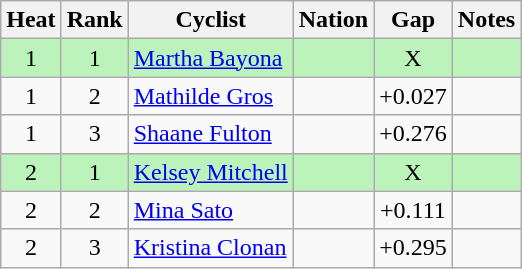<table class="wikitable sortable" style="text-align:center">
<tr>
<th>Heat</th>
<th>Rank</th>
<th>Cyclist</th>
<th>Nation</th>
<th>Gap</th>
<th>Notes</th>
</tr>
<tr bgcolor=bbf3bb>
<td>1</td>
<td>1</td>
<td align=left><a href='#'>Martha Bayona</a></td>
<td align=left></td>
<td>X</td>
<td></td>
</tr>
<tr>
<td>1</td>
<td>2</td>
<td align=left><a href='#'>Mathilde Gros</a></td>
<td align=left></td>
<td>+0.027</td>
<td></td>
</tr>
<tr>
<td>1</td>
<td>3</td>
<td align=left><a href='#'>Shaane Fulton</a></td>
<td align=left></td>
<td>+0.276</td>
<td></td>
</tr>
<tr bgcolor=bbf3bb>
<td>2</td>
<td>1</td>
<td align=left><a href='#'>Kelsey Mitchell</a></td>
<td align=left></td>
<td>X</td>
<td></td>
</tr>
<tr>
<td>2</td>
<td>2</td>
<td align=left><a href='#'>Mina Sato</a></td>
<td align=left></td>
<td>+0.111</td>
<td></td>
</tr>
<tr>
<td>2</td>
<td>3</td>
<td align=left><a href='#'>Kristina Clonan</a></td>
<td align=left></td>
<td>+0.295</td>
<td></td>
</tr>
</table>
